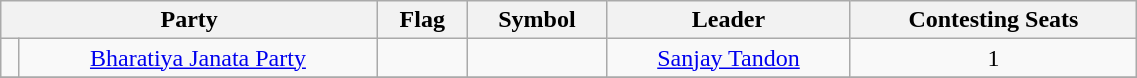<table class="wikitable" width="60%" style="text-align:center">
<tr>
<th colspan="2">Party</th>
<th>Flag</th>
<th>Symbol</th>
<th>Leader</th>
<th>Contesting Seats</th>
</tr>
<tr>
<td></td>
<td><a href='#'>Bharatiya Janata Party</a></td>
<td></td>
<td></td>
<td><a href='#'>Sanjay Tandon</a></td>
<td>1</td>
</tr>
<tr>
</tr>
</table>
